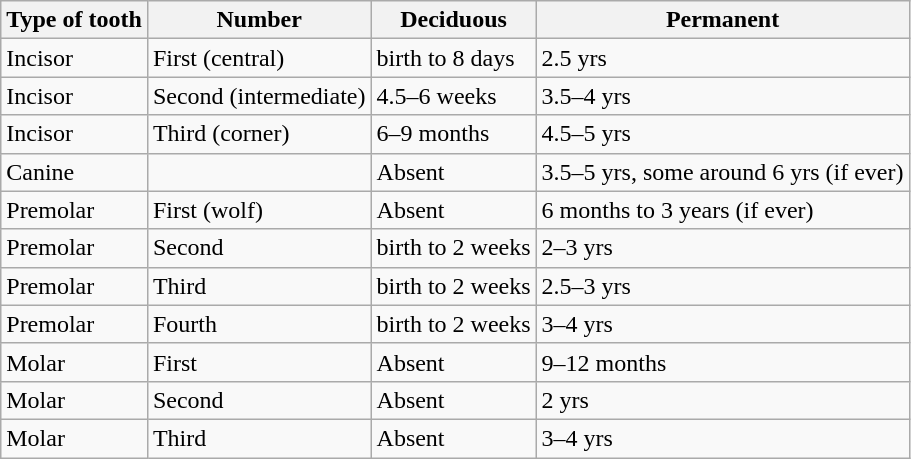<table class="wikitable">
<tr>
<th>Type of tooth</th>
<th>Number</th>
<th>Deciduous</th>
<th>Permanent</th>
</tr>
<tr>
<td>Incisor</td>
<td>First (central)</td>
<td>birth to 8 days</td>
<td>2.5 yrs</td>
</tr>
<tr>
<td>Incisor</td>
<td>Second (intermediate)</td>
<td>4.5–6 weeks</td>
<td>3.5–4 yrs</td>
</tr>
<tr>
<td>Incisor</td>
<td>Third (corner)</td>
<td>6–9 months</td>
<td>4.5–5 yrs</td>
</tr>
<tr>
<td>Canine</td>
<td></td>
<td>Absent</td>
<td>3.5–5 yrs, some around 6 yrs (if ever)</td>
</tr>
<tr>
<td>Premolar</td>
<td>First (wolf)</td>
<td>Absent</td>
<td>6 months to 3 years (if ever)</td>
</tr>
<tr>
<td>Premolar</td>
<td>Second</td>
<td>birth to 2 weeks</td>
<td>2–3 yrs</td>
</tr>
<tr>
<td>Premolar</td>
<td>Third</td>
<td>birth to 2 weeks</td>
<td>2.5–3 yrs</td>
</tr>
<tr>
<td>Premolar</td>
<td>Fourth</td>
<td>birth to 2 weeks</td>
<td>3–4 yrs</td>
</tr>
<tr>
<td>Molar</td>
<td>First</td>
<td>Absent</td>
<td>9–12 months</td>
</tr>
<tr>
<td>Molar</td>
<td>Second</td>
<td>Absent</td>
<td>2 yrs</td>
</tr>
<tr>
<td>Molar</td>
<td>Third</td>
<td>Absent</td>
<td>3–4 yrs</td>
</tr>
</table>
